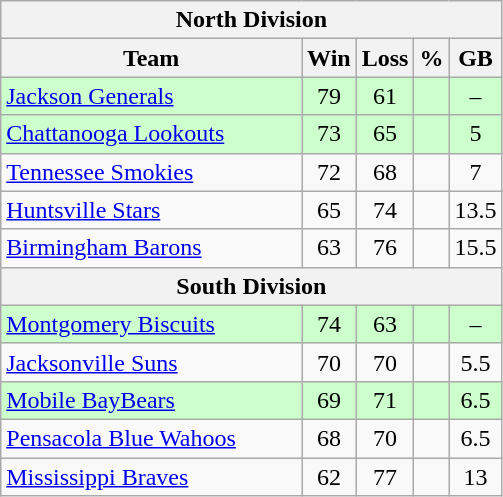<table class="wikitable">
<tr>
<th colspan="5">North Division</th>
</tr>
<tr>
<th width="60%">Team</th>
<th>Win</th>
<th>Loss</th>
<th>%</th>
<th>GB</th>
</tr>
<tr align=center bgcolor=ccffcc>
<td align=left><a href='#'>Jackson Generals</a></td>
<td>79</td>
<td>61</td>
<td></td>
<td>–</td>
</tr>
<tr align=center bgcolor=ccffcc>
<td align=left><a href='#'>Chattanooga Lookouts</a></td>
<td>73</td>
<td>65</td>
<td></td>
<td>5</td>
</tr>
<tr align=center>
<td align=left><a href='#'>Tennessee Smokies</a></td>
<td>72</td>
<td>68</td>
<td></td>
<td>7</td>
</tr>
<tr align=center>
<td align=left><a href='#'>Huntsville Stars</a></td>
<td>65</td>
<td>74</td>
<td></td>
<td>13.5</td>
</tr>
<tr align=center>
<td align=left><a href='#'>Birmingham Barons</a></td>
<td>63</td>
<td>76</td>
<td></td>
<td>15.5</td>
</tr>
<tr>
<th colspan="5">South Division</th>
</tr>
<tr align=center bgcolor=ccffcc>
<td align=left><a href='#'>Montgomery Biscuits</a></td>
<td>74</td>
<td>63</td>
<td></td>
<td>–</td>
</tr>
<tr align=center>
<td align=left><a href='#'>Jacksonville Suns</a></td>
<td>70</td>
<td>70</td>
<td></td>
<td>5.5</td>
</tr>
<tr align=center bgcolor=ccffcc>
<td align=left><a href='#'>Mobile BayBears</a></td>
<td>69</td>
<td>71</td>
<td></td>
<td>6.5</td>
</tr>
<tr align=center>
<td align=left><a href='#'>Pensacola Blue Wahoos</a></td>
<td>68</td>
<td>70</td>
<td></td>
<td>6.5</td>
</tr>
<tr align=center>
<td align=left><a href='#'>Mississippi Braves</a></td>
<td>62</td>
<td>77</td>
<td></td>
<td>13</td>
</tr>
</table>
